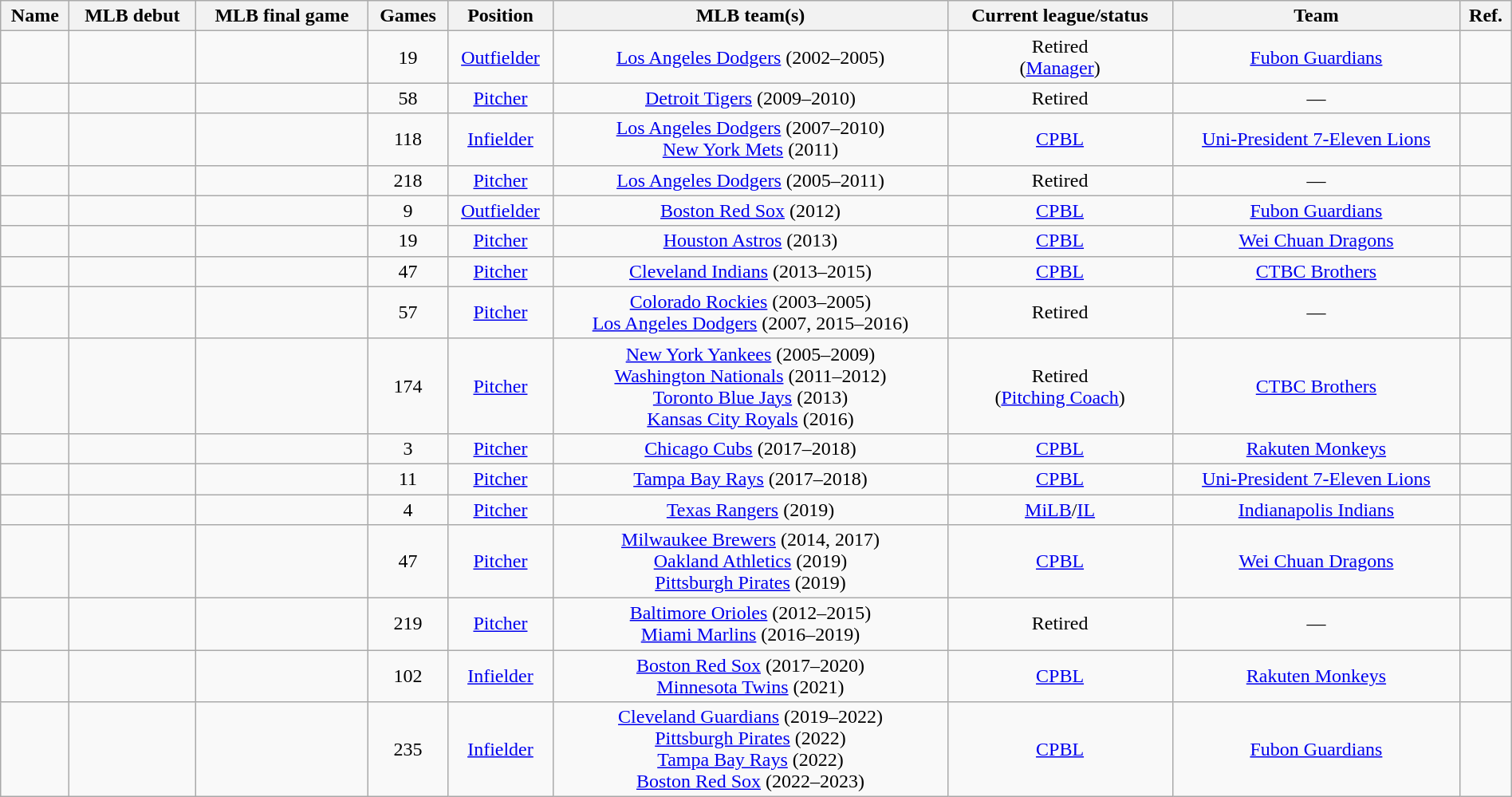<table class="wikitable sortable" style="width:100%; text-align:center;">
<tr>
<th scope="col">Name</th>
<th scope="col">MLB debut</th>
<th scope="col">MLB final game</th>
<th scope="col">Games</th>
<th scope="col">Position</th>
<th scope="col">MLB team(s)</th>
<th scope="col">Current league/status</th>
<th scope="col">Team</th>
<th class=unsortable scope="col">Ref.</th>
</tr>
<tr>
<td></td>
<td></td>
<td></td>
<td>19</td>
<td><a href='#'>Outfielder</a></td>
<td><a href='#'>Los Angeles Dodgers</a> (2002–2005)</td>
<td>Retired<br>(<a href='#'>Manager</a>)</td>
<td><a href='#'>Fubon Guardians</a></td>
<td></td>
</tr>
<tr>
<td></td>
<td></td>
<td></td>
<td>58</td>
<td><a href='#'>Pitcher</a></td>
<td><a href='#'>Detroit Tigers</a> (2009–2010)</td>
<td>Retired</td>
<td>—</td>
<td></td>
</tr>
<tr>
<td></td>
<td></td>
<td></td>
<td>118</td>
<td><a href='#'>Infielder</a></td>
<td><a href='#'>Los Angeles Dodgers</a> (2007–2010)<br><a href='#'>New York Mets</a> (2011)</td>
<td><a href='#'>CPBL</a></td>
<td><a href='#'>Uni-President 7-Eleven Lions</a></td>
<td></td>
</tr>
<tr>
<td></td>
<td></td>
<td></td>
<td>218</td>
<td><a href='#'>Pitcher</a></td>
<td><a href='#'>Los Angeles Dodgers</a> (2005–2011)</td>
<td>Retired</td>
<td>—</td>
<td></td>
</tr>
<tr>
<td></td>
<td></td>
<td></td>
<td>9</td>
<td><a href='#'>Outfielder</a></td>
<td><a href='#'>Boston Red Sox</a> (2012)</td>
<td><a href='#'>CPBL</a></td>
<td><a href='#'>Fubon Guardians</a></td>
<td></td>
</tr>
<tr>
<td></td>
<td></td>
<td></td>
<td>19</td>
<td><a href='#'>Pitcher</a></td>
<td><a href='#'>Houston Astros</a> (2013)</td>
<td><a href='#'>CPBL</a></td>
<td><a href='#'>Wei Chuan Dragons</a></td>
<td></td>
</tr>
<tr>
<td></td>
<td></td>
<td></td>
<td>47</td>
<td><a href='#'>Pitcher</a></td>
<td><a href='#'>Cleveland Indians</a> (2013–2015)</td>
<td><a href='#'>CPBL</a></td>
<td><a href='#'>CTBC Brothers</a></td>
<td></td>
</tr>
<tr>
<td></td>
<td></td>
<td></td>
<td>57</td>
<td><a href='#'>Pitcher</a></td>
<td><a href='#'>Colorado Rockies</a> (2003–2005)<br><a href='#'>Los Angeles Dodgers</a> (2007, 2015–2016)</td>
<td>Retired</td>
<td>—</td>
<td></td>
</tr>
<tr>
<td></td>
<td></td>
<td></td>
<td>174</td>
<td><a href='#'>Pitcher</a></td>
<td><a href='#'>New York Yankees</a> (2005–2009)<br><a href='#'>Washington Nationals</a> (2011–2012)<br><a href='#'>Toronto Blue Jays</a> (2013)<br><a href='#'>Kansas City Royals</a> (2016)</td>
<td>Retired<br>(<a href='#'>Pitching Coach</a>)</td>
<td><a href='#'>CTBC Brothers</a></td>
<td></td>
</tr>
<tr>
<td></td>
<td></td>
<td></td>
<td>3</td>
<td><a href='#'>Pitcher</a></td>
<td><a href='#'>Chicago Cubs</a> (2017–2018)</td>
<td><a href='#'>CPBL</a></td>
<td><a href='#'>Rakuten Monkeys</a></td>
<td></td>
</tr>
<tr>
<td></td>
<td></td>
<td></td>
<td>11</td>
<td><a href='#'>Pitcher</a></td>
<td><a href='#'>Tampa Bay Rays</a> (2017–2018)</td>
<td><a href='#'>CPBL</a></td>
<td><a href='#'>Uni-President 7-Eleven Lions</a></td>
<td></td>
</tr>
<tr>
<td></td>
<td></td>
<td></td>
<td>4</td>
<td><a href='#'>Pitcher</a></td>
<td><a href='#'>Texas Rangers</a> (2019)</td>
<td><a href='#'>MiLB</a>/<a href='#'>IL</a></td>
<td><a href='#'>Indianapolis Indians</a></td>
<td></td>
</tr>
<tr>
<td></td>
<td></td>
<td></td>
<td>47</td>
<td><a href='#'>Pitcher</a></td>
<td><a href='#'>Milwaukee Brewers</a> (2014, 2017)<br><a href='#'>Oakland Athletics</a> (2019)<br><a href='#'>Pittsburgh Pirates</a> (2019)</td>
<td><a href='#'>CPBL</a></td>
<td><a href='#'>Wei Chuan Dragons</a></td>
<td></td>
</tr>
<tr>
<td></td>
<td></td>
<td></td>
<td>219</td>
<td><a href='#'>Pitcher</a></td>
<td><a href='#'>Baltimore Orioles</a> (2012–2015)<br><a href='#'>Miami Marlins</a> (2016–2019)</td>
<td>Retired</td>
<td>—</td>
<td></td>
</tr>
<tr>
<td></td>
<td></td>
<td></td>
<td>102</td>
<td><a href='#'>Infielder</a></td>
<td><a href='#'>Boston Red Sox</a> (2017–2020)<br><a href='#'>Minnesota Twins</a> (2021)</td>
<td><a href='#'>CPBL</a></td>
<td><a href='#'>Rakuten Monkeys</a></td>
<td></td>
</tr>
<tr>
<td></td>
<td></td>
<td></td>
<td>235</td>
<td><a href='#'>Infielder</a></td>
<td><a href='#'>Cleveland Guardians</a> (2019–2022)<br><a href='#'>Pittsburgh Pirates</a> (2022)<br><a href='#'>Tampa Bay Rays</a> (2022)<br><a href='#'>Boston Red Sox</a> (2022–2023)</td>
<td><a href='#'>CPBL</a></td>
<td><a href='#'>Fubon Guardians</a></td>
<td></td>
</tr>
</table>
